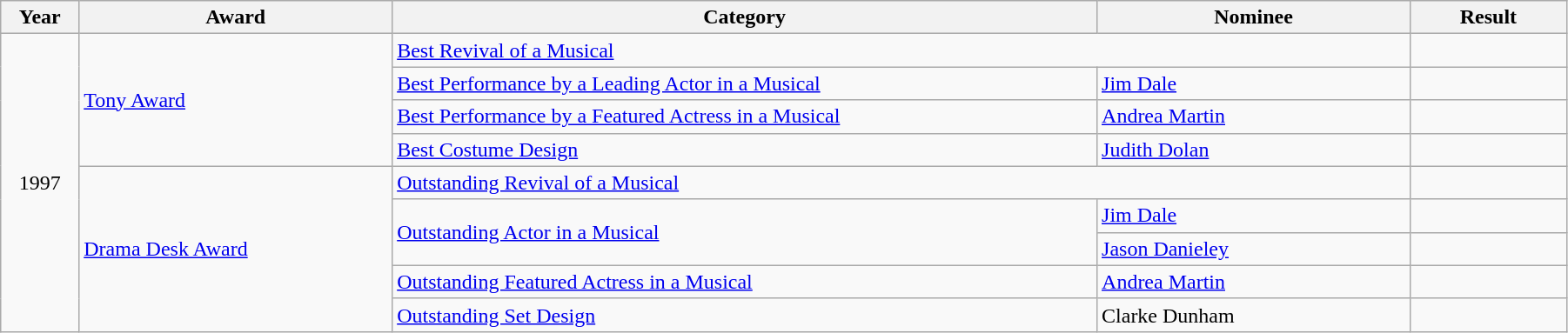<table class="wikitable" style="width:95%;">
<tr>
<th style="width:5%;">Year</th>
<th style="width:20%;">Award</th>
<th style="width:45%;">Category</th>
<th style="width:20%;">Nominee</th>
<th style="width:10%;">Result</th>
</tr>
<tr>
<td rowspan="9" style="text-align:center;">1997</td>
<td rowspan="4"><a href='#'>Tony Award</a></td>
<td colspan="2"><a href='#'>Best Revival of a Musical</a></td>
<td></td>
</tr>
<tr>
<td><a href='#'>Best Performance by a Leading Actor in a Musical</a></td>
<td><a href='#'>Jim Dale</a></td>
<td></td>
</tr>
<tr>
<td><a href='#'>Best Performance by a Featured Actress in a Musical</a></td>
<td><a href='#'>Andrea Martin</a></td>
<td></td>
</tr>
<tr>
<td><a href='#'>Best Costume Design</a></td>
<td><a href='#'>Judith Dolan</a></td>
<td></td>
</tr>
<tr>
<td rowspan="5"><a href='#'>Drama Desk Award</a></td>
<td colspan="2"><a href='#'>Outstanding Revival of a Musical</a></td>
<td></td>
</tr>
<tr>
<td rowspan="2"><a href='#'>Outstanding Actor in a Musical</a></td>
<td><a href='#'>Jim Dale</a></td>
<td></td>
</tr>
<tr>
<td><a href='#'>Jason Danieley</a></td>
<td></td>
</tr>
<tr>
<td><a href='#'>Outstanding Featured Actress in a Musical</a></td>
<td><a href='#'>Andrea Martin</a></td>
<td></td>
</tr>
<tr>
<td><a href='#'>Outstanding Set Design</a></td>
<td>Clarke Dunham</td>
<td></td>
</tr>
</table>
